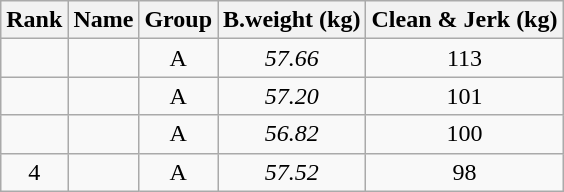<table class="wikitable sortable" style="text-align:center;">
<tr>
<th>Rank</th>
<th>Name</th>
<th>Group</th>
<th>B.weight (kg)</th>
<th>Clean & Jerk (kg)</th>
</tr>
<tr>
<td></td>
<td align=left></td>
<td>A</td>
<td><em>57.66</em></td>
<td>113</td>
</tr>
<tr>
<td></td>
<td align=left></td>
<td>A</td>
<td><em>57.20</em></td>
<td>101</td>
</tr>
<tr>
<td></td>
<td align=left></td>
<td>A</td>
<td><em>56.82</em></td>
<td>100</td>
</tr>
<tr>
<td>4</td>
<td align=left></td>
<td>A</td>
<td><em>57.52</em></td>
<td>98</td>
</tr>
</table>
